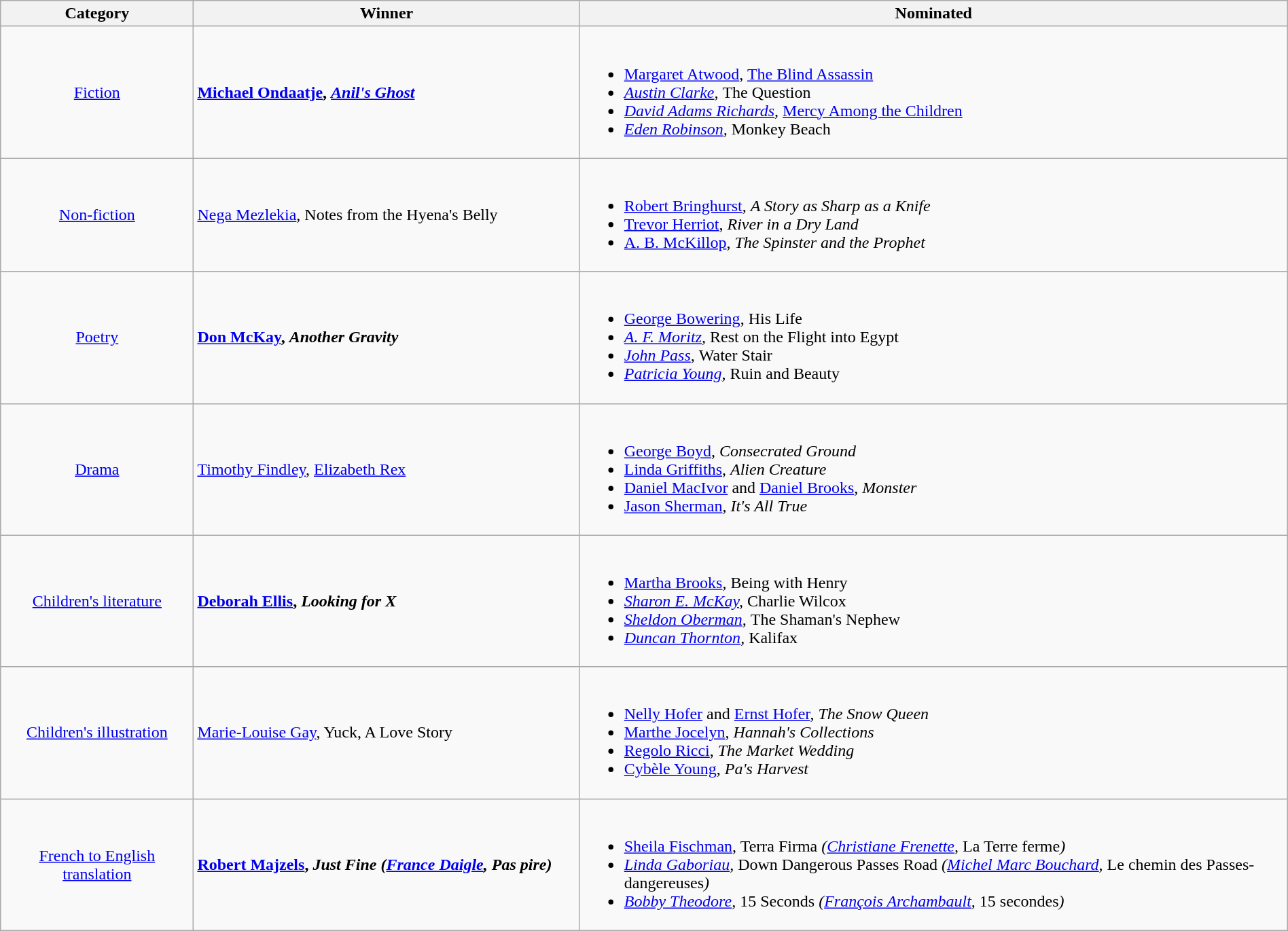<table class="wikitable" width="100%">
<tr>
<th width=15%>Category</th>
<th width=30%>Winner</th>
<th width=55%>Nominated</th>
</tr>
<tr>
<td align="center"><a href='#'>Fiction</a></td>
<td> <strong><a href='#'>Michael Ondaatje</a>, <em><a href='#'>Anil's Ghost</a><strong><em></td>
<td><br><ul><li><a href='#'>Margaret Atwood</a>, </em><a href='#'>The Blind Assassin</a><em></li><li><a href='#'>Austin Clarke</a>, </em>The Question<em></li><li><a href='#'>David Adams Richards</a>, </em><a href='#'>Mercy Among the Children</a><em></li><li><a href='#'>Eden Robinson</a>, </em>Monkey Beach<em></li></ul></td>
</tr>
<tr>
<td align="center"><a href='#'>Non-fiction</a></td>
<td> </strong><a href='#'>Nega Mezlekia</a>, </em>Notes from the Hyena's Belly</em></strong></td>
<td><br><ul><li><a href='#'>Robert Bringhurst</a>, <em>A Story as Sharp as a Knife</em></li><li><a href='#'>Trevor Herriot</a>, <em>River in a Dry Land</em></li><li><a href='#'>A. B. McKillop</a>, <em>The Spinster and the Prophet</em></li></ul></td>
</tr>
<tr>
<td align="center"><a href='#'>Poetry</a></td>
<td> <strong><a href='#'>Don McKay</a>, <em>Another Gravity<strong><em></td>
<td><br><ul><li><a href='#'>George Bowering</a>, </em>His Life<em></li><li><a href='#'>A. F. Moritz</a>, </em>Rest on the Flight into Egypt<em></li><li><a href='#'>John Pass</a>, </em>Water Stair<em></li><li><a href='#'>Patricia Young</a>, </em>Ruin and Beauty<em></li></ul></td>
</tr>
<tr>
<td align="center"><a href='#'>Drama</a></td>
<td> </strong><a href='#'>Timothy Findley</a>, </em><a href='#'>Elizabeth Rex</a></em></strong></td>
<td><br><ul><li><a href='#'>George Boyd</a>, <em>Consecrated Ground</em></li><li><a href='#'>Linda Griffiths</a>, <em>Alien Creature</em></li><li><a href='#'>Daniel MacIvor</a> and <a href='#'>Daniel Brooks</a>, <em>Monster</em></li><li><a href='#'>Jason Sherman</a>, <em>It's All True</em></li></ul></td>
</tr>
<tr>
<td align="center"><a href='#'>Children's literature</a></td>
<td> <strong><a href='#'>Deborah Ellis</a>, <em>Looking for X<strong><em></td>
<td><br><ul><li><a href='#'>Martha Brooks</a>, </em>Being with Henry<em></li><li><a href='#'>Sharon E. McKay</a>, </em>Charlie Wilcox<em></li><li><a href='#'>Sheldon Oberman</a>, </em>The Shaman's Nephew<em></li><li><a href='#'>Duncan Thornton</a>, </em>Kalifax<em></li></ul></td>
</tr>
<tr>
<td align="center"><a href='#'>Children's illustration</a></td>
<td> </strong><a href='#'>Marie-Louise Gay</a>, </em>Yuck, A Love Story</em></strong></td>
<td><br><ul><li><a href='#'>Nelly Hofer</a> and <a href='#'>Ernst Hofer</a>, <em>The Snow Queen</em></li><li><a href='#'>Marthe Jocelyn</a>, <em>Hannah's Collections</em></li><li><a href='#'>Regolo Ricci</a>, <em>The Market Wedding</em></li><li><a href='#'>Cybèle Young</a>, <em>Pa's Harvest</em></li></ul></td>
</tr>
<tr>
<td align="center"><a href='#'>French to English translation</a></td>
<td> <strong><a href='#'>Robert Majzels</a>, <em>Just Fine<strong><em> (<a href='#'>France Daigle</a>, </em>Pas pire<em>)</td>
<td><br><ul><li><a href='#'>Sheila Fischman</a>, </em>Terra Firma<em> (<a href='#'>Christiane Frenette</a>, </em>La Terre ferme<em>)</li><li><a href='#'>Linda Gaboriau</a>, </em>Down Dangerous Passes Road<em> (<a href='#'>Michel Marc Bouchard</a>, </em>Le chemin des Passes-dangereuses<em>)</li><li><a href='#'>Bobby Theodore</a>, </em>15 Seconds<em> (<a href='#'>François Archambault</a>, </em>15 secondes<em>)</li></ul></td>
</tr>
</table>
